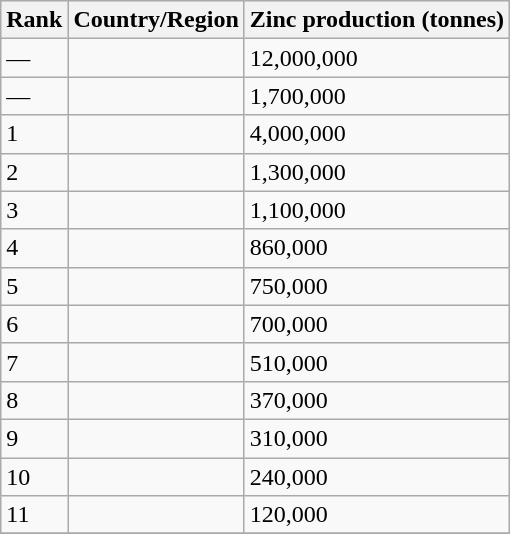<table class="wikitable sortable">
<tr bgcolor="#ececec">
<th>Rank</th>
<th>Country/Region</th>
<th>Zinc production (tonnes)</th>
</tr>
<tr>
<td>—</td>
<td></td>
<td align="left">12,000,000</td>
</tr>
<tr>
<td>—</td>
<td></td>
<td align="left">1,700,000</td>
</tr>
<tr>
<td>1</td>
<td></td>
<td align="left">4,000,000</td>
</tr>
<tr>
<td>2</td>
<td></td>
<td align="left">1,300,000</td>
</tr>
<tr>
<td>3</td>
<td></td>
<td align="left">1,100,000</td>
</tr>
<tr>
<td>4</td>
<td></td>
<td align="left">860,000</td>
</tr>
<tr>
<td>5</td>
<td></td>
<td align="left">750,000</td>
</tr>
<tr>
<td>6</td>
<td></td>
<td align="left">700,000</td>
</tr>
<tr>
<td>7</td>
<td></td>
<td align="left">510,000</td>
</tr>
<tr>
<td>8</td>
<td></td>
<td align="left">370,000</td>
</tr>
<tr>
<td>9</td>
<td></td>
<td align="left">310,000</td>
</tr>
<tr>
<td>10</td>
<td></td>
<td align="left">240,000</td>
</tr>
<tr>
<td>11</td>
<td></td>
<td align="left">120,000</td>
</tr>
<tr>
</tr>
</table>
